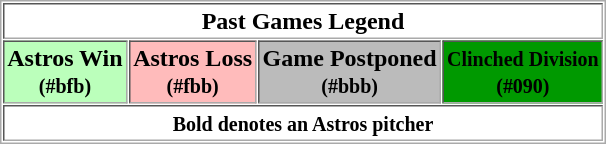<table border="1" cellpadding="2" cellspacing="1" style="margin:auto; border:1px solid #aaa;">
<tr>
<th colspan="4">Past Games Legend</th>
</tr>
<tr>
<th style="background:#bfb;">Astros Win <br><small>(#bfb)</small></th>
<th style="background:#fbb;">Astros Loss <br><small>(#fbb)</small></th>
<th style="background:#bbb;">Game Postponed <br><small>(#bbb)</small></th>
<th style="background:#090;"><small>Clinched Division</small> <br><small>(#090)</small></th>
</tr>
<tr>
<th colspan="4"><small>Bold denotes an Astros pitcher</small></th>
</tr>
</table>
